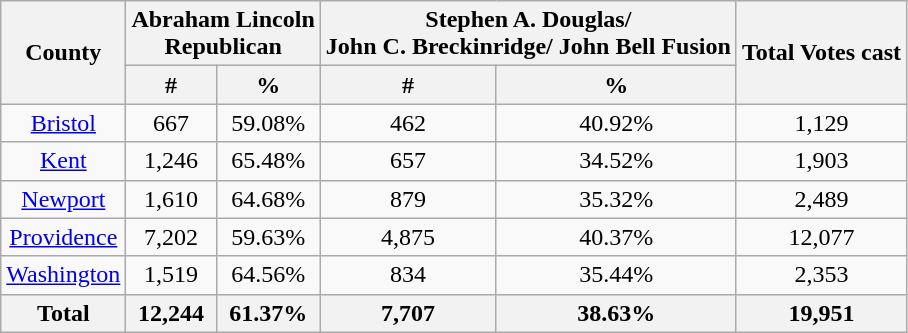<table class="wikitable sortable">
<tr>
<th rowspan="2">County</th>
<th colspan="2">Abraham Lincoln<br>Republican</th>
<th colspan="2">Stephen A. Douglas/<br>John C. Breckinridge/
John Bell
Fusion</th>
<th rowspan="2">Total Votes cast</th>
</tr>
<tr style="text-align:center;">
<th>#</th>
<th>%</th>
<th>#</th>
<th>%</th>
</tr>
<tr style="text-align:center;">
<td><a href='#'>Bristol</a></td>
<td>667</td>
<td>59.08%</td>
<td>462</td>
<td>40.92%</td>
<td>1,129</td>
</tr>
<tr style="text-align:center;">
<td><a href='#'>Kent</a></td>
<td>1,246</td>
<td>65.48%</td>
<td>657</td>
<td>34.52%</td>
<td>1,903</td>
</tr>
<tr style="text-align:center;">
<td><a href='#'>Newport</a></td>
<td>1,610</td>
<td>64.68%</td>
<td>879</td>
<td>35.32%</td>
<td>2,489</td>
</tr>
<tr style="text-align:center;">
<td><a href='#'>Providence</a></td>
<td>7,202</td>
<td>59.63%</td>
<td>4,875</td>
<td>40.37%</td>
<td>12,077</td>
</tr>
<tr style="text-align:center;">
<td><a href='#'>Washington</a></td>
<td>1,519</td>
<td>64.56%</td>
<td>834</td>
<td>35.44%</td>
<td>2,353</td>
</tr>
<tr style="text-align:center;">
<th>Total</th>
<th>12,244</th>
<th>61.37%</th>
<th>7,707</th>
<th>38.63%</th>
<th>19,951</th>
</tr>
</table>
